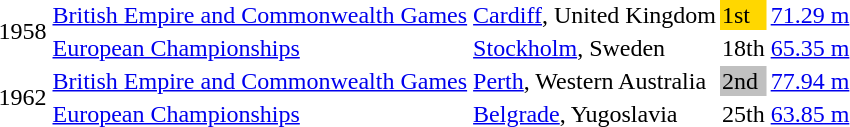<table>
<tr>
<td rowspan=2>1958</td>
<td><a href='#'>British Empire and Commonwealth Games</a></td>
<td><a href='#'>Cardiff</a>, United Kingdom</td>
<td bgcolor=gold>1st</td>
<td><a href='#'>71.29 m</a> </td>
</tr>
<tr>
<td><a href='#'>European Championships</a></td>
<td><a href='#'>Stockholm</a>, Sweden</td>
<td>18th</td>
<td><a href='#'>65.35 m</a></td>
</tr>
<tr>
<td rowspan=2>1962</td>
<td><a href='#'>British Empire and Commonwealth Games</a></td>
<td><a href='#'>Perth</a>, Western Australia</td>
<td bgcolor=silver>2nd</td>
<td><a href='#'>77.94 m</a></td>
</tr>
<tr>
<td><a href='#'>European Championships</a></td>
<td><a href='#'>Belgrade</a>, Yugoslavia</td>
<td>25th</td>
<td><a href='#'>63.85 m</a></td>
</tr>
</table>
